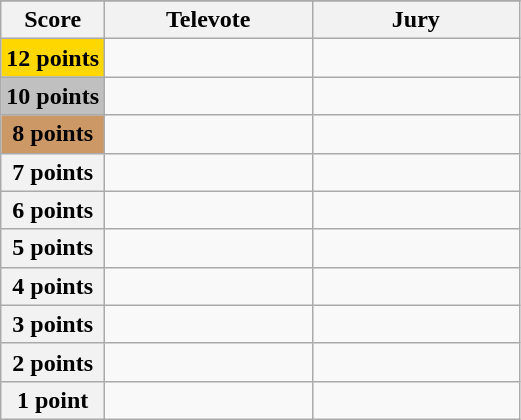<table class="wikitable">
<tr>
</tr>
<tr>
<th scope="col" width="20%">Score</th>
<th scope="col" width="40%">Televote</th>
<th scope="col" width="40%">Jury</th>
</tr>
<tr>
<th scope="row" style="background:gold">12 points</th>
<td></td>
<td></td>
</tr>
<tr>
<th scope="row" style="background:silver">10 points</th>
<td></td>
<td></td>
</tr>
<tr>
<th scope="row" style="background:#CC9966">8 points</th>
<td></td>
<td></td>
</tr>
<tr>
<th scope="row">7 points</th>
<td></td>
<td></td>
</tr>
<tr>
<th scope="row">6 points</th>
<td></td>
<td></td>
</tr>
<tr>
<th scope="row">5 points</th>
<td></td>
<td></td>
</tr>
<tr>
<th scope="row">4 points</th>
<td></td>
<td></td>
</tr>
<tr>
<th scope="row">3 points</th>
<td></td>
<td></td>
</tr>
<tr>
<th scope="row">2 points</th>
<td></td>
<td></td>
</tr>
<tr>
<th scope="row">1 point</th>
<td></td>
<td></td>
</tr>
</table>
